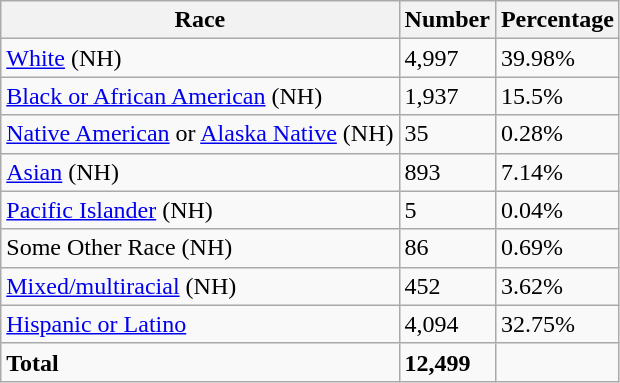<table class="wikitable">
<tr>
<th>Race</th>
<th>Number</th>
<th>Percentage</th>
</tr>
<tr>
<td><a href='#'>White</a> (NH)</td>
<td>4,997</td>
<td>39.98%</td>
</tr>
<tr>
<td><a href='#'>Black or African American</a> (NH)</td>
<td>1,937</td>
<td>15.5%</td>
</tr>
<tr>
<td><a href='#'>Native American</a> or <a href='#'>Alaska Native</a> (NH)</td>
<td>35</td>
<td>0.28%</td>
</tr>
<tr>
<td><a href='#'>Asian</a> (NH)</td>
<td>893</td>
<td>7.14%</td>
</tr>
<tr>
<td><a href='#'>Pacific Islander</a> (NH)</td>
<td>5</td>
<td>0.04%</td>
</tr>
<tr>
<td>Some Other Race (NH)</td>
<td>86</td>
<td>0.69%</td>
</tr>
<tr>
<td><a href='#'>Mixed/multiracial</a> (NH)</td>
<td>452</td>
<td>3.62%</td>
</tr>
<tr>
<td><a href='#'>Hispanic or Latino</a></td>
<td>4,094</td>
<td>32.75%</td>
</tr>
<tr>
<td><strong>Total</strong></td>
<td><strong>12,499</strong></td>
<td></td>
</tr>
</table>
